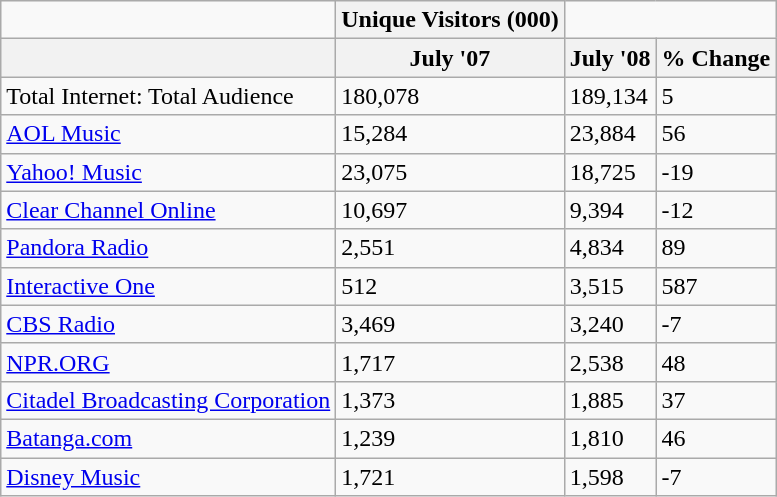<table class="wikitable">
<tr>
<td></td>
<th>Unique Visitors (000)</th>
</tr>
<tr>
<th></th>
<th>July '07</th>
<th>July '08</th>
<th>% Change</th>
</tr>
<tr>
<td>Total Internet: Total Audience</td>
<td>180,078</td>
<td>189,134</td>
<td>5</td>
</tr>
<tr>
<td><a href='#'>AOL Music</a></td>
<td>15,284</td>
<td>23,884</td>
<td>56</td>
</tr>
<tr>
<td><a href='#'>Yahoo! Music</a></td>
<td>23,075</td>
<td>18,725</td>
<td>-19</td>
</tr>
<tr>
<td><a href='#'>Clear Channel Online</a></td>
<td>10,697</td>
<td>9,394</td>
<td>-12</td>
</tr>
<tr>
<td><a href='#'>Pandora Radio</a></td>
<td>2,551</td>
<td>4,834</td>
<td>89</td>
</tr>
<tr>
<td><a href='#'>Interactive One</a></td>
<td>512</td>
<td>3,515</td>
<td>587</td>
</tr>
<tr>
<td><a href='#'>CBS Radio</a></td>
<td>3,469</td>
<td>3,240</td>
<td>-7</td>
</tr>
<tr>
<td><a href='#'>NPR.ORG</a></td>
<td>1,717</td>
<td>2,538</td>
<td>48</td>
</tr>
<tr>
<td><a href='#'>Citadel Broadcasting Corporation</a></td>
<td>1,373</td>
<td>1,885</td>
<td>37</td>
</tr>
<tr>
<td><a href='#'>Batanga.com</a></td>
<td>1,239</td>
<td>1,810</td>
<td>46</td>
</tr>
<tr>
<td><a href='#'>Disney Music</a></td>
<td>1,721</td>
<td>1,598</td>
<td> -7</td>
</tr>
</table>
